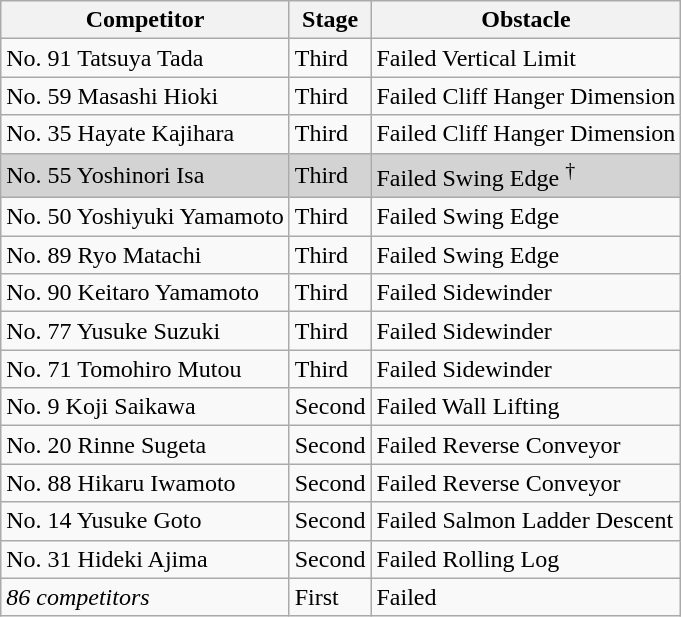<table class="wikitable">
<tr>
<th>Competitor</th>
<th>Stage</th>
<th>Obstacle</th>
</tr>
<tr>
<td>No. 91 Tatsuya Tada</td>
<td>Third</td>
<td>Failed Vertical Limit</td>
</tr>
<tr>
<td>No. 59 Masashi Hioki</td>
<td>Third</td>
<td>Failed Cliff Hanger Dimension</td>
</tr>
<tr>
<td>No. 35 Hayate Kajihara</td>
<td>Third</td>
<td>Failed Cliff Hanger Dimension</td>
</tr>
<tr bgcolor="lightgray">
<td>No. 55 Yoshinori Isa</td>
<td>Third</td>
<td>Failed Swing Edge <sup>†</sup></td>
</tr>
<tr>
<td>No. 50 Yoshiyuki Yamamoto</td>
<td>Third</td>
<td>Failed Swing Edge</td>
</tr>
<tr>
<td>No. 89 Ryo Matachi</td>
<td>Third</td>
<td>Failed Swing Edge</td>
</tr>
<tr>
<td>No. 90 Keitaro Yamamoto</td>
<td>Third</td>
<td>Failed Sidewinder</td>
</tr>
<tr>
<td>No. 77 Yusuke Suzuki</td>
<td>Third</td>
<td>Failed Sidewinder</td>
</tr>
<tr>
<td>No. 71 Tomohiro Mutou</td>
<td>Third</td>
<td>Failed Sidewinder</td>
</tr>
<tr>
<td>No. 9 Koji Saikawa</td>
<td>Second</td>
<td>Failed Wall Lifting</td>
</tr>
<tr>
<td>No. 20 Rinne Sugeta</td>
<td>Second</td>
<td>Failed Reverse Conveyor</td>
</tr>
<tr>
<td>No. 88 Hikaru Iwamoto</td>
<td>Second</td>
<td>Failed Reverse Conveyor</td>
</tr>
<tr>
<td>No. 14 Yusuke Goto</td>
<td>Second</td>
<td>Failed Salmon Ladder Descent</td>
</tr>
<tr>
<td>No. 31 Hideki Ajima</td>
<td>Second</td>
<td>Failed Rolling Log</td>
</tr>
<tr>
<td><em>86 competitors</em></td>
<td>First</td>
<td>Failed</td>
</tr>
</table>
